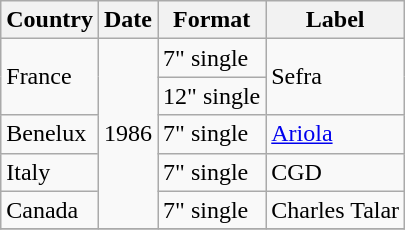<table class=wikitable>
<tr>
<th>Country</th>
<th>Date</th>
<th>Format</th>
<th>Label</th>
</tr>
<tr>
<td rowspan="2">France</td>
<td rowspan="5">1986</td>
<td>7" single</td>
<td rowspan="2">Sefra</td>
</tr>
<tr>
<td>12" single</td>
</tr>
<tr>
<td>Benelux</td>
<td>7" single</td>
<td><a href='#'>Ariola</a></td>
</tr>
<tr>
<td>Italy</td>
<td>7" single</td>
<td>CGD</td>
</tr>
<tr>
<td>Canada</td>
<td>7" single</td>
<td>Charles Talar</td>
</tr>
<tr>
</tr>
</table>
